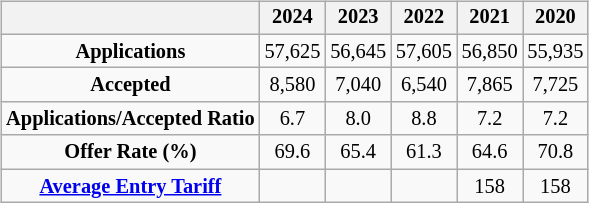<table class="floatright">
<tr>
<td><br><table class="wikitable" style="font-size:85%; text-align:center; margin-bottom: 5px">
<tr>
<th></th>
<th>2024</th>
<th>2023</th>
<th>2022</th>
<th>2021</th>
<th>2020</th>
</tr>
<tr>
<td><strong>Applications</strong></td>
<td>57,625</td>
<td>56,645</td>
<td>57,605</td>
<td>56,850</td>
<td>55,935</td>
</tr>
<tr>
<td><strong>Accepted</strong></td>
<td>8,580</td>
<td>7,040</td>
<td>6,540</td>
<td>7,865</td>
<td>7,725</td>
</tr>
<tr>
<td><strong>Applications/Accepted Ratio</strong></td>
<td>6.7</td>
<td>8.0</td>
<td>8.8</td>
<td>7.2</td>
<td>7.2</td>
</tr>
<tr>
<td><strong>Offer Rate (%)</strong></td>
<td>69.6</td>
<td>65.4</td>
<td>61.3</td>
<td>64.6</td>
<td>70.8</td>
</tr>
<tr>
<td><strong><a href='#'>Average Entry Tariff</a></strong></td>
<td></td>
<td></td>
<td></td>
<td>158</td>
<td>158</td>
</tr>
</table>
<table style="font-size:80%;float:left">
<tr>
<td></td>
</tr>
</table>
</td>
</tr>
</table>
